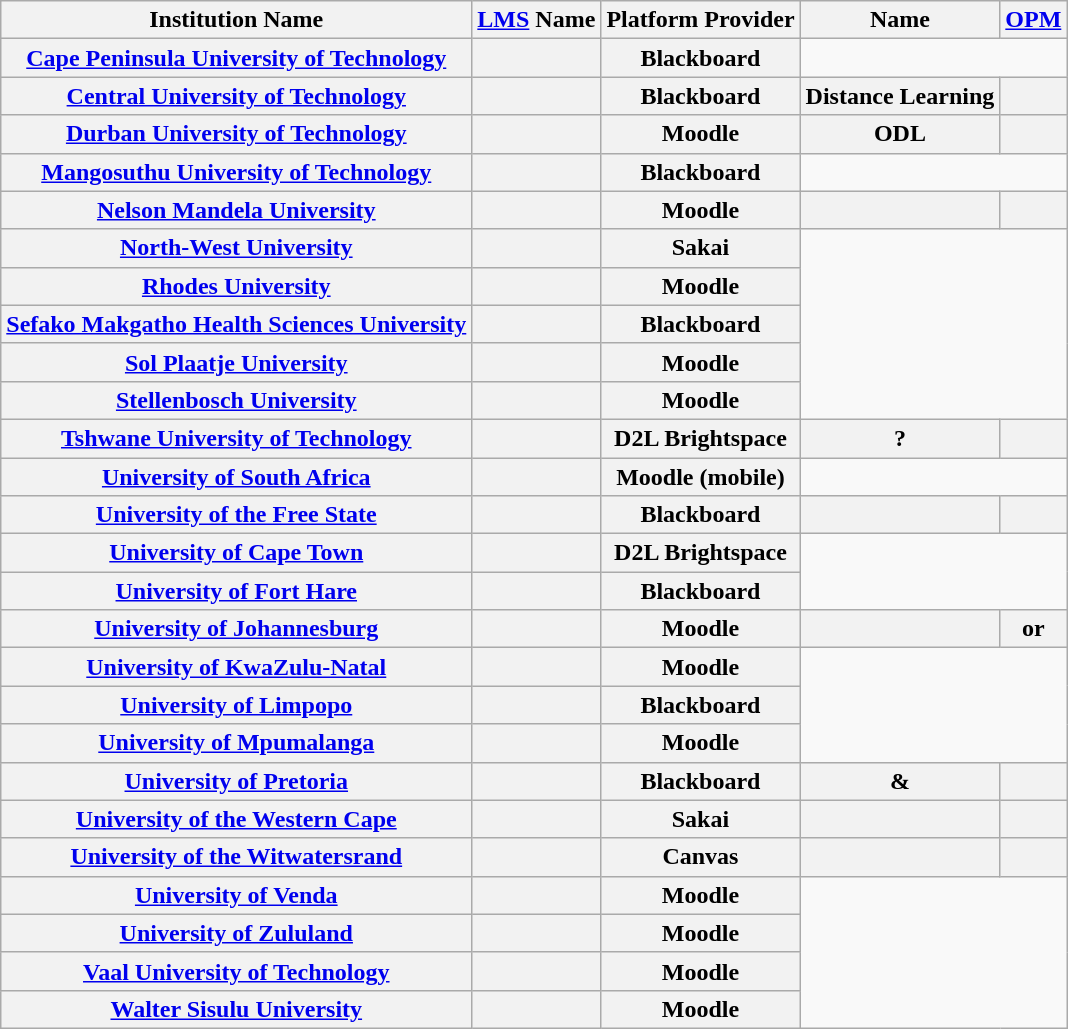<table class=wikitable>
<tr>
<th>Institution Name</th>
<th><a href='#'>LMS</a> Name</th>
<th>Platform Provider</th>
<th>Name</th>
<th><a href='#'>OPM</a> </th>
</tr>
<tr>
<th><a href='#'>Cape Peninsula University of Technology</a></th>
<th></th>
<th>Blackboard</th>
</tr>
<tr>
<th><a href='#'>Central University of Technology</a></th>
<th></th>
<th>Blackboard</th>
<th>Distance Learning</th>
<th></th>
</tr>
<tr>
<th><a href='#'>Durban University of Technology</a></th>
<th></th>
<th>Moodle</th>
<th>ODL</th>
<th></th>
</tr>
<tr>
<th><a href='#'>Mangosuthu University of Technology</a></th>
<th></th>
<th>Blackboard</th>
</tr>
<tr>
<th><a href='#'>Nelson Mandela University</a></th>
<th></th>
<th>Moodle</th>
<th></th>
<th></th>
</tr>
<tr>
<th><a href='#'>North-West University</a></th>
<th></th>
<th>Sakai</th>
</tr>
<tr>
<th><a href='#'>Rhodes University</a></th>
<th></th>
<th>Moodle</th>
</tr>
<tr>
<th><a href='#'>Sefako Makgatho Health Sciences University</a></th>
<th></th>
<th>Blackboard</th>
</tr>
<tr>
<th><a href='#'>Sol Plaatje University</a></th>
<th></th>
<th>Moodle</th>
</tr>
<tr>
<th><a href='#'>Stellenbosch University</a></th>
<th></th>
<th>Moodle</th>
</tr>
<tr>
<th><a href='#'>Tshwane University of Technology</a></th>
<th></th>
<th>D2L Brightspace</th>
<th>?</th>
<th></th>
</tr>
<tr>
<th><a href='#'>University of South Africa</a></th>
<th></th>
<th>Moodle (mobile)</th>
</tr>
<tr>
<th><a href='#'>University of the Free State</a></th>
<th></th>
<th>Blackboard</th>
<th></th>
<th></th>
</tr>
<tr>
<th><a href='#'>University of Cape Town</a></th>
<th></th>
<th>D2L Brightspace</th>
</tr>
<tr>
<th><a href='#'>University of Fort Hare</a></th>
<th></th>
<th>Blackboard</th>
</tr>
<tr>
<th><a href='#'>University of Johannesburg</a></th>
<th></th>
<th>Moodle</th>
<th></th>
<th> or </th>
</tr>
<tr>
<th><a href='#'>University of KwaZulu-Natal</a></th>
<th></th>
<th>Moodle</th>
</tr>
<tr>
<th><a href='#'>University of Limpopo</a></th>
<th></th>
<th>Blackboard</th>
</tr>
<tr>
<th><a href='#'>University of Mpumalanga</a></th>
<th></th>
<th>Moodle</th>
</tr>
<tr>
<th><a href='#'>University of Pretoria</a></th>
<th></th>
<th>Blackboard</th>
<th> & </th>
<th></th>
</tr>
<tr>
<th><a href='#'>University of the Western Cape</a></th>
<th></th>
<th>Sakai</th>
<th></th>
<th></th>
</tr>
<tr>
<th><a href='#'>University of the Witwatersrand</a></th>
<th></th>
<th>Canvas</th>
<th> </th>
<th></th>
</tr>
<tr>
<th><a href='#'>University of Venda</a></th>
<th></th>
<th>Moodle</th>
</tr>
<tr>
<th><a href='#'>University of Zululand</a></th>
<th></th>
<th>Moodle</th>
</tr>
<tr>
<th><a href='#'>Vaal University of Technology</a></th>
<th></th>
<th>Moodle</th>
</tr>
<tr>
<th><a href='#'>Walter Sisulu University</a></th>
<th></th>
<th>Moodle</th>
</tr>
</table>
